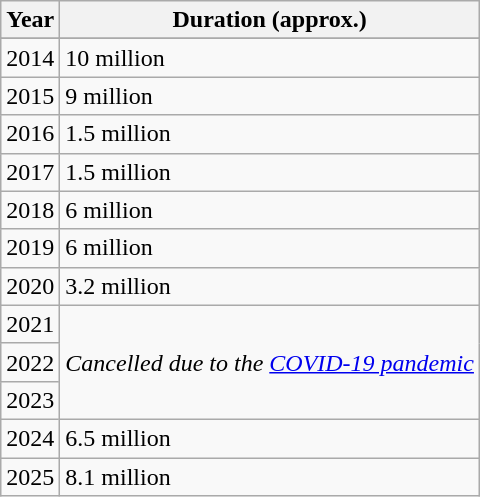<table class="wikitable sortable">
<tr>
<th>Year</th>
<th>Duration (approx.)</th>
</tr>
<tr>
</tr>
<tr>
<td>2014</td>
<td>10 million</td>
</tr>
<tr>
<td>2015</td>
<td>9 million</td>
</tr>
<tr>
<td>2016</td>
<td>1.5 million</td>
</tr>
<tr>
<td>2017</td>
<td>1.5 million</td>
</tr>
<tr>
<td>2018</td>
<td>6 million</td>
</tr>
<tr>
<td>2019</td>
<td>6 million</td>
</tr>
<tr>
<td>2020</td>
<td>3.2 million</td>
</tr>
<tr>
<td>2021</td>
<td rowspan="3"><em>Cancelled due to the <a href='#'>COVID-19 pandemic</a></em></td>
</tr>
<tr>
<td>2022</td>
</tr>
<tr>
<td>2023</td>
</tr>
<tr>
<td>2024</td>
<td>6.5 million</td>
</tr>
<tr>
<td>2025</td>
<td>8.1 million</td>
</tr>
</table>
